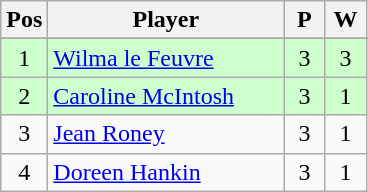<table class="wikitable">
<tr>
<th width=20>Pos</th>
<th width=150>Player</th>
<th width=20>P</th>
<th width=20>W</th>
</tr>
<tr>
</tr>
<tr align=center style="background: #ccffcc;">
<td>1</td>
<td align="left"> <a href='#'>Wilma le Feuvre</a></td>
<td>3</td>
<td>3</td>
</tr>
<tr align=center style="background: #ccffcc;">
<td>2</td>
<td align="left"> <a href='#'>Caroline McIntosh</a></td>
<td>3</td>
<td>1</td>
</tr>
<tr align=center>
<td>3</td>
<td align="left"> <a href='#'>Jean Roney</a></td>
<td>3</td>
<td>1</td>
</tr>
<tr align=center>
<td>4</td>
<td align="left"> <a href='#'>Doreen Hankin</a></td>
<td>3</td>
<td>1</td>
</tr>
</table>
